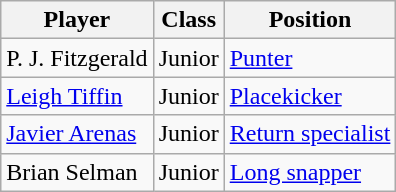<table class="wikitable">
<tr>
<th>Player</th>
<th>Class</th>
<th>Position</th>
</tr>
<tr>
<td>P. J. Fitzgerald</td>
<td>Junior</td>
<td><a href='#'>Punter</a></td>
</tr>
<tr>
<td><a href='#'>Leigh Tiffin</a></td>
<td>Junior</td>
<td><a href='#'>Placekicker</a></td>
</tr>
<tr>
<td><a href='#'>Javier Arenas</a></td>
<td>Junior</td>
<td><a href='#'>Return specialist</a></td>
</tr>
<tr>
<td>Brian Selman</td>
<td>Junior</td>
<td><a href='#'>Long snapper</a></td>
</tr>
</table>
